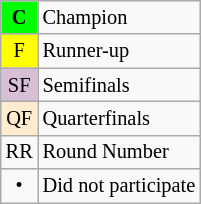<table class=wikitable style="text-align:center;font-size:85%">
<tr>
<td bgcolor=#00ff00><strong>C</strong></td>
<td align=left>Champion</td>
</tr>
<tr>
<td bgcolor=yellow>F</td>
<td align=left>Runner-up</td>
</tr>
<tr>
<td bgcolor=thistle>SF</td>
<td align=left>Semifinals</td>
</tr>
<tr>
<td bgcolor=#ffebcd>QF</td>
<td align=left>Quarterfinals</td>
</tr>
<tr>
<td>RR</td>
<td align=left>Round Number</td>
</tr>
<tr>
<td>•</td>
<td align=left>Did not participate</td>
</tr>
</table>
